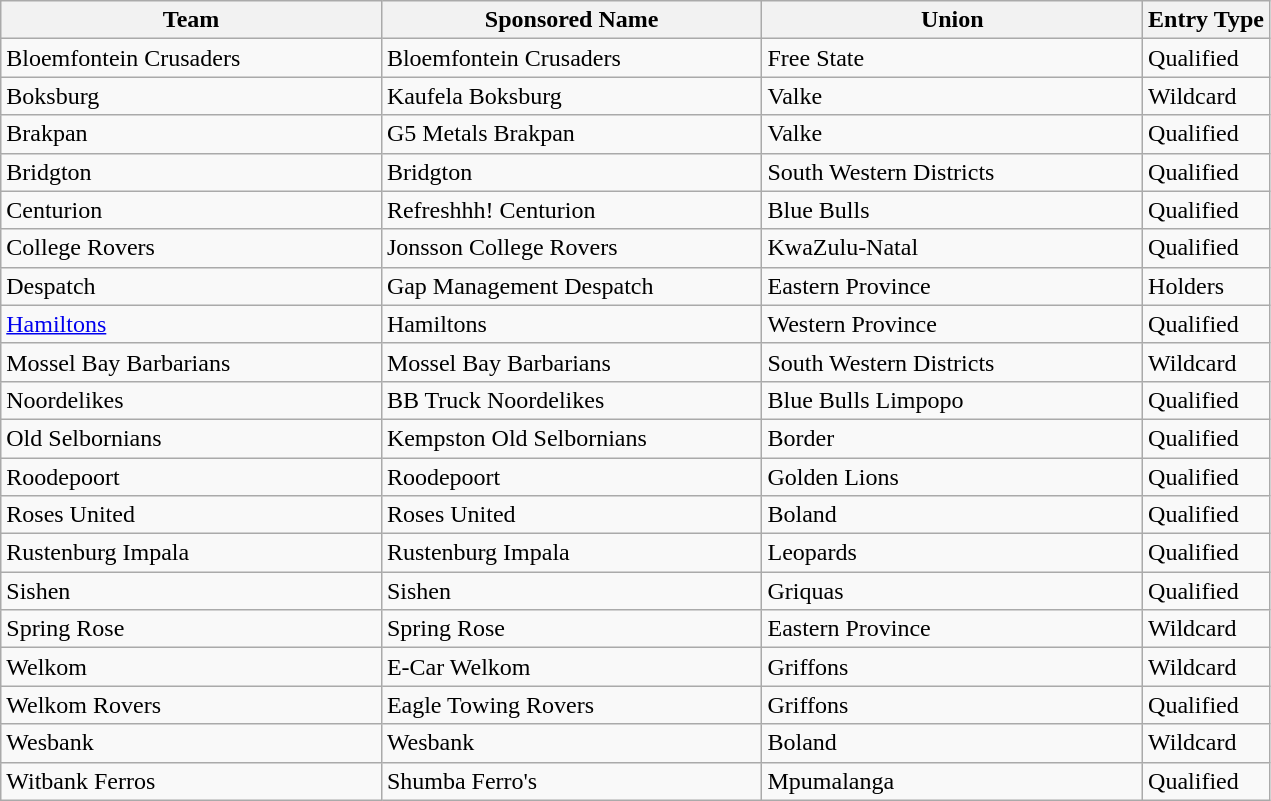<table class="wikitable sortable">
<tr>
<th width=30%>Team</th>
<th width=30%>Sponsored Name</th>
<th width=30%>Union</th>
<th width=10%>Entry Type</th>
</tr>
<tr>
<td>Bloemfontein Crusaders</td>
<td>Bloemfontein Crusaders</td>
<td>Free State</td>
<td>Qualified</td>
</tr>
<tr>
<td>Boksburg</td>
<td>Kaufela Boksburg</td>
<td>Valke</td>
<td>Wildcard</td>
</tr>
<tr>
<td>Brakpan</td>
<td>G5 Metals Brakpan</td>
<td>Valke</td>
<td>Qualified</td>
</tr>
<tr>
<td>Bridgton</td>
<td>Bridgton</td>
<td>South Western Districts</td>
<td>Qualified</td>
</tr>
<tr>
<td>Centurion</td>
<td>Refreshhh! Centurion</td>
<td>Blue Bulls</td>
<td>Qualified</td>
</tr>
<tr>
<td>College Rovers</td>
<td>Jonsson College Rovers</td>
<td>KwaZulu-Natal</td>
<td>Qualified</td>
</tr>
<tr>
<td>Despatch</td>
<td>Gap Management Despatch</td>
<td>Eastern Province</td>
<td>Holders</td>
</tr>
<tr>
<td><a href='#'>Hamiltons</a></td>
<td>Hamiltons</td>
<td>Western Province</td>
<td>Qualified</td>
</tr>
<tr>
<td>Mossel Bay Barbarians</td>
<td>Mossel Bay Barbarians</td>
<td>South Western Districts</td>
<td>Wildcard</td>
</tr>
<tr>
<td>Noordelikes</td>
<td>BB Truck Noordelikes</td>
<td>Blue Bulls Limpopo</td>
<td>Qualified</td>
</tr>
<tr>
<td>Old Selbornians</td>
<td>Kempston Old Selbornians</td>
<td>Border</td>
<td>Qualified</td>
</tr>
<tr>
<td>Roodepoort</td>
<td>Roodepoort</td>
<td>Golden Lions</td>
<td>Qualified</td>
</tr>
<tr>
<td>Roses United</td>
<td>Roses United</td>
<td>Boland</td>
<td>Qualified</td>
</tr>
<tr>
<td>Rustenburg Impala</td>
<td>Rustenburg Impala</td>
<td>Leopards</td>
<td>Qualified</td>
</tr>
<tr>
<td>Sishen</td>
<td>Sishen</td>
<td>Griquas</td>
<td>Qualified</td>
</tr>
<tr>
<td>Spring Rose</td>
<td>Spring Rose</td>
<td>Eastern Province</td>
<td>Wildcard</td>
</tr>
<tr>
<td>Welkom</td>
<td>E-Car Welkom</td>
<td>Griffons</td>
<td>Wildcard</td>
</tr>
<tr>
<td>Welkom Rovers</td>
<td>Eagle Towing Rovers</td>
<td>Griffons</td>
<td>Qualified</td>
</tr>
<tr>
<td>Wesbank</td>
<td>Wesbank</td>
<td>Boland</td>
<td>Wildcard</td>
</tr>
<tr>
<td>Witbank Ferros</td>
<td>Shumba Ferro's</td>
<td>Mpumalanga</td>
<td>Qualified</td>
</tr>
</table>
